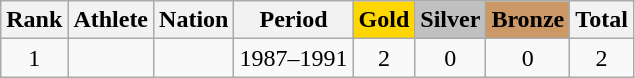<table class="wikitable sortable" style="text-align:center">
<tr>
<th>Rank</th>
<th>Athlete</th>
<th>Nation</th>
<th>Period</th>
<th style="background-color:gold">Gold</th>
<th style="background-color:silver">Silver</th>
<th style="background-color:#cc9966">Bronze</th>
<th>Total</th>
</tr>
<tr>
<td>1</td>
<td align=left></td>
<td align=left></td>
<td>1987–1991</td>
<td>2</td>
<td>0</td>
<td>0</td>
<td>2</td>
</tr>
</table>
